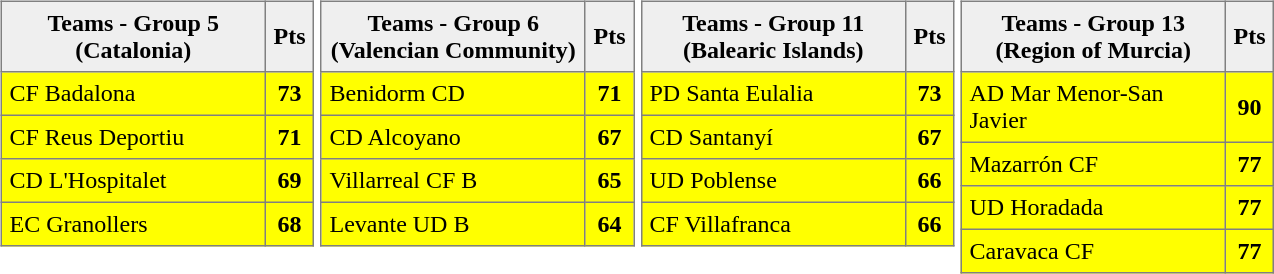<table>
<tr style="vertical-align: top;">
<td><br><table style=border-collapse:collapse border=1 cellspacing=0 cellpadding=5>
<tr align=center bgcolor=#efefef>
<th width=165>Teams - Group 5<br>(Catalonia)</th>
<th width=20>Pts</th>
</tr>
<tr align=center style="background:#FFFF00;">
<td style="text-align:left;">CF Badalona</td>
<td><strong>73</strong></td>
</tr>
<tr align=center style="background:#FFFF00;">
<td style="text-align:left;">CF Reus Deportiu</td>
<td><strong>71</strong></td>
</tr>
<tr align=center style="background:#FFFF00;">
<td style="text-align:left;">CD L'Hospitalet</td>
<td><strong>69</strong></td>
</tr>
<tr align=center style="background:#FFFF00;">
<td style="text-align:left;">EC Granollers</td>
<td><strong>68</strong></td>
</tr>
</table>
</td>
<td><br><table style=border-collapse:collapse border=1 cellspacing=0 cellpadding=5>
<tr align=center bgcolor=#efefef>
<th width=165>Teams - Group 6<br>(Valencian Community)</th>
<th width=20>Pts</th>
</tr>
<tr align=center style="background:#FFFF00;">
<td style="text-align:left;">Benidorm CD</td>
<td><strong>71</strong></td>
</tr>
<tr align=center style="background:#FFFF00;">
<td style="text-align:left;">CD Alcoyano</td>
<td><strong>67</strong></td>
</tr>
<tr align=center style="background:#FFFF00;">
<td style="text-align:left;">Villarreal CF B</td>
<td><strong>65</strong></td>
</tr>
<tr align=center style="background:#FFFF00;">
<td style="text-align:left;">Levante UD B</td>
<td><strong>64</strong></td>
</tr>
</table>
</td>
<td><br><table style=border-collapse:collapse border=1 cellspacing=0 cellpadding=5>
<tr align=center bgcolor=#efefef>
<th width=165>Teams - Group 11<br>(Balearic Islands)</th>
<th width=20>Pts</th>
</tr>
<tr align=center style="background:#FFFF00;">
<td style="text-align:left;">PD Santa Eulalia</td>
<td><strong>73</strong></td>
</tr>
<tr align=center style="background:#FFFF00;">
<td style="text-align:left;">CD Santanyí</td>
<td><strong>67</strong></td>
</tr>
<tr align=center style="background:#FFFF00;">
<td style="text-align:left;">UD Poblense</td>
<td><strong>66</strong></td>
</tr>
<tr align=center style="background:#FFFF00;">
<td style="text-align:left;">CF Villafranca</td>
<td><strong>66</strong></td>
</tr>
</table>
</td>
<td><br><table style=border-collapse:collapse border=1 cellspacing=0 cellpadding=5>
<tr align=center bgcolor=#efefef>
<th width=165>Teams - Group 13<br>(Region of Murcia)</th>
<th width=20>Pts</th>
</tr>
<tr align=center style="background:#FFFF00;">
<td style="text-align:left;">AD Mar Menor-San Javier</td>
<td><strong>90</strong></td>
</tr>
<tr align=center style="background:#FFFF00;">
<td style="text-align:left;">Mazarrón CF</td>
<td><strong>77</strong></td>
</tr>
<tr align=center style="background:#FFFF00;">
<td style="text-align:left;">UD Horadada</td>
<td><strong>77</strong></td>
</tr>
<tr align=center style="background:#FFFF00;">
<td style="text-align:left;">Caravaca CF</td>
<td><strong>77</strong></td>
</tr>
</table>
</td>
</tr>
</table>
